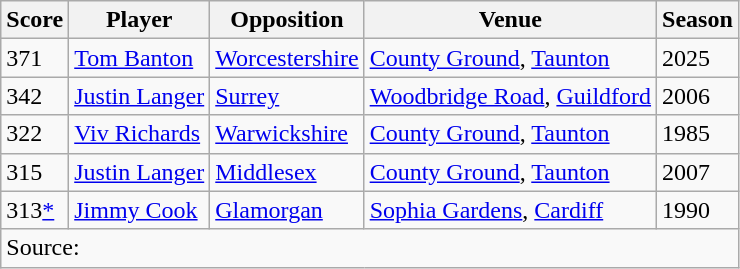<table class="wikitable">
<tr>
<th>Score</th>
<th>Player</th>
<th>Opposition</th>
<th>Venue</th>
<th>Season</th>
</tr>
<tr>
<td>371</td>
<td><a href='#'>Tom Banton</a></td>
<td><a href='#'>Worcestershire</a></td>
<td><a href='#'>County Ground</a>, <a href='#'>Taunton</a></td>
<td>2025</td>
</tr>
<tr>
<td>342</td>
<td><a href='#'>Justin Langer</a></td>
<td><a href='#'>Surrey</a></td>
<td><a href='#'>Woodbridge Road</a>, <a href='#'>Guildford</a></td>
<td>2006</td>
</tr>
<tr>
<td>322</td>
<td><a href='#'>Viv Richards</a></td>
<td><a href='#'>Warwickshire</a></td>
<td><a href='#'>County Ground</a>, <a href='#'>Taunton</a></td>
<td>1985</td>
</tr>
<tr>
<td>315</td>
<td><a href='#'>Justin Langer</a></td>
<td><a href='#'>Middlesex</a></td>
<td><a href='#'>County Ground</a>, <a href='#'>Taunton</a></td>
<td>2007</td>
</tr>
<tr>
<td>313<a href='#'>*</a></td>
<td><a href='#'>Jimmy Cook</a></td>
<td><a href='#'>Glamorgan</a></td>
<td><a href='#'>Sophia Gardens</a>, <a href='#'>Cardiff</a></td>
<td>1990</td>
</tr>
<tr>
<td colspan="5">Source:</td>
</tr>
</table>
